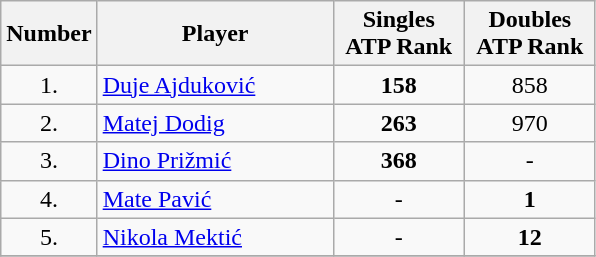<table class="wikitable">
<tr>
<th width=40>Number</th>
<th width=150>Player</th>
<th width=80>Singles<br>ATP Rank</th>
<th width=80>Doubles<br>ATP Rank</th>
</tr>
<tr>
<td align="center">1.</td>
<td><a href='#'>Duje Ajduković</a></td>
<td align="center"><strong>158</strong></td>
<td align="center">858</td>
</tr>
<tr>
<td align="center">2.</td>
<td><a href='#'>Matej Dodig</a></td>
<td align="center"><strong>263</strong></td>
<td align="center">970</td>
</tr>
<tr>
<td align="center">3.</td>
<td><a href='#'>Dino Prižmić</a></td>
<td align="center"><strong>368</strong></td>
<td align="center">-</td>
</tr>
<tr>
<td align="center">4.</td>
<td><a href='#'>Mate Pavić</a></td>
<td align="center">-</td>
<td align="center"><strong>1</strong></td>
</tr>
<tr>
<td align="center">5.</td>
<td><a href='#'>Nikola Mektić</a></td>
<td align="center">-</td>
<td align="center"><strong>12</strong></td>
</tr>
<tr>
</tr>
</table>
